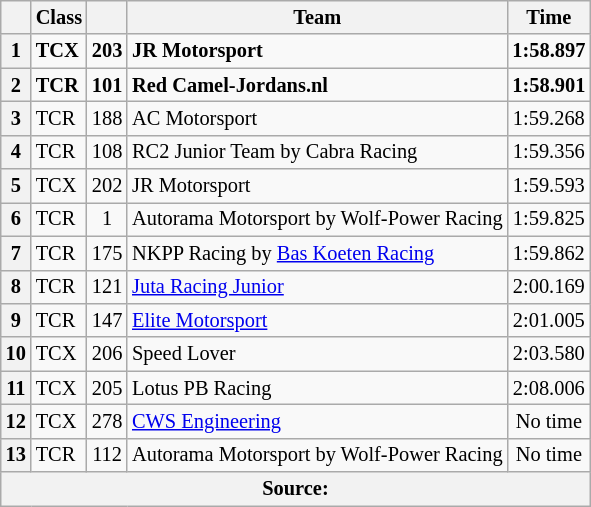<table class="wikitable sortable" style="font-size: 85%;">
<tr>
<th scope="col"></th>
<th scope="col">Class</th>
<th scope="col"></th>
<th scope="col">Team</th>
<th scope="col">Time</th>
</tr>
<tr style="font-weight:bold">
<th>1</th>
<td>TCX</td>
<td align="center">203</td>
<td> JR Motorsport</td>
<td align="center">1:58.897</td>
</tr>
<tr style="font-weight:bold">
<th>2</th>
<td>TCR</td>
<td align="center">101</td>
<td> Red Camel-Jordans.nl</td>
<td align="center">1:58.901</td>
</tr>
<tr>
<th>3</th>
<td>TCR</td>
<td align="center">188</td>
<td> AC Motorsport</td>
<td align="center">1:59.268</td>
</tr>
<tr>
<th>4</th>
<td>TCR</td>
<td align="center">108</td>
<td> RC2 Junior Team by Cabra Racing</td>
<td align="center">1:59.356</td>
</tr>
<tr>
<th>5</th>
<td>TCX</td>
<td align="center">202</td>
<td> JR Motorsport</td>
<td align="center">1:59.593</td>
</tr>
<tr>
<th>6</th>
<td>TCR</td>
<td align="center">1</td>
<td> Autorama Motorsport by Wolf-Power Racing</td>
<td align="center">1:59.825</td>
</tr>
<tr>
<th>7</th>
<td>TCR</td>
<td align="center">175</td>
<td> NKPP Racing by <a href='#'>Bas Koeten Racing</a></td>
<td align="center">1:59.862</td>
</tr>
<tr>
<th>8</th>
<td>TCR</td>
<td align="center">121</td>
<td> <a href='#'>Juta Racing Junior</a></td>
<td align="center">2:00.169</td>
</tr>
<tr>
<th>9</th>
<td>TCR</td>
<td align="center">147</td>
<td> <a href='#'>Elite Motorsport</a></td>
<td align="center">2:01.005</td>
</tr>
<tr>
<th>10</th>
<td>TCX</td>
<td align="center">206</td>
<td> Speed Lover</td>
<td align="center">2:03.580</td>
</tr>
<tr>
<th>11</th>
<td>TCX</td>
<td align="center">205</td>
<td> Lotus PB Racing</td>
<td align="center">2:08.006</td>
</tr>
<tr>
<th>12</th>
<td>TCX</td>
<td align="center">278</td>
<td> <a href='#'>CWS Engineering</a></td>
<td align="center">No time</td>
</tr>
<tr>
<th>13</th>
<td>TCR</td>
<td align="center">112</td>
<td> Autorama Motorsport by Wolf-Power Racing</td>
<td align="center">No time</td>
</tr>
<tr>
<th colspan=5>Source:</th>
</tr>
</table>
